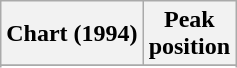<table class="wikitable plainrowheaders sortable" style="text-align:center;" border="1">
<tr>
<th scope="col">Chart (1994)</th>
<th scope="col">Peak<br>position</th>
</tr>
<tr>
</tr>
<tr>
</tr>
<tr>
</tr>
</table>
